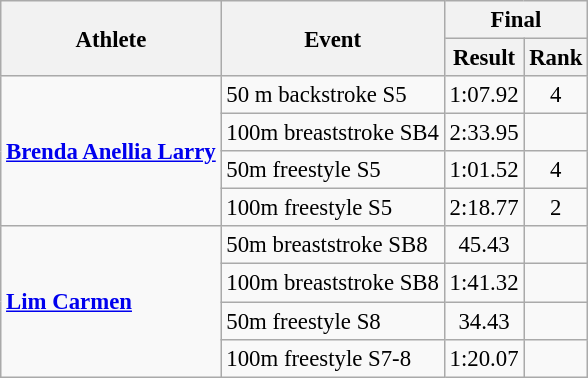<table class=wikitable style="font-size:95%">
<tr>
<th rowspan="2">Athlete</th>
<th rowspan="2">Event</th>
<th colspan="2">Final</th>
</tr>
<tr>
<th>Result</th>
<th>Rank</th>
</tr>
<tr align="center">
<td align=left rowspan="4"><strong><a href='#'>Brenda Anellia Larry</a></strong></td>
<td align="left">50 m backstroke S5</td>
<td>1:07.92</td>
<td>4</td>
</tr>
<tr align="center">
<td align=left>100m breaststroke SB4</td>
<td>2:33.95</td>
<td></td>
</tr>
<tr align="center">
<td align=left>50m freestyle S5</td>
<td>1:01.52</td>
<td>4</td>
</tr>
<tr align="center">
<td align=left>100m freestyle S5</td>
<td>2:18.77</td>
<td>2</td>
</tr>
<tr align="center">
<td align=left rowspan="4"><strong><a href='#'>Lim Carmen</a></strong></td>
<td align="left">50m breaststroke SB8</td>
<td>45.43</td>
<td></td>
</tr>
<tr align="center">
<td align="left">100m breaststroke SB8</td>
<td>1:41.32</td>
<td></td>
</tr>
<tr align="center">
<td align="left">50m freestyle S8</td>
<td>34.43</td>
<td></td>
</tr>
<tr align="center">
<td align="left">100m freestyle S7-8</td>
<td>1:20.07</td>
<td></td>
</tr>
</table>
